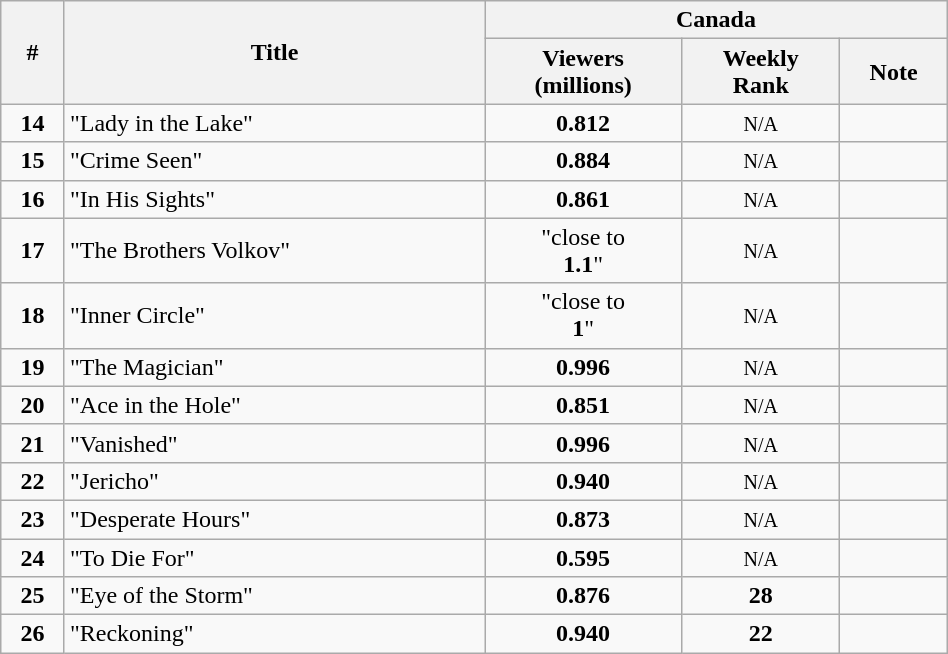<table class="wikitable" style="text-align:center; width: 50%;">
<tr>
<th rowspan="2">#</th>
<th rowspan="2">Title</th>
<th colspan="3">Canada</th>
</tr>
<tr>
<th>Viewers<br>(millions)</th>
<th>Weekly<br>Rank</th>
<th>Note</th>
</tr>
<tr>
<td><strong>14</strong></td>
<td align=left>"Lady in the Lake"</td>
<td><strong>0.812</strong></td>
<td><span><small>N/A</small></span></td>
<td></td>
</tr>
<tr>
<td><strong>15</strong></td>
<td align=left>"Crime Seen"</td>
<td><strong>0.884</strong></td>
<td><span><small>N/A</small></span></td>
<td></td>
</tr>
<tr>
<td><strong>16</strong></td>
<td align=left>"In His Sights"</td>
<td><strong>0.861</strong></td>
<td><span><small>N/A</small></span></td>
<td></td>
</tr>
<tr>
<td><strong>17</strong></td>
<td align=left>"The Brothers Volkov"</td>
<td>"close to<br><strong>1.1</strong>"</td>
<td><span><small>N/A</small></span></td>
<td></td>
</tr>
<tr>
<td><strong>18</strong></td>
<td align=left>"Inner Circle"</td>
<td>"close to<br><strong>1</strong>"</td>
<td><span><small>N/A</small></span></td>
<td></td>
</tr>
<tr>
<td><strong>19</strong></td>
<td align=left>"The Magician"</td>
<td><strong>0.996</strong></td>
<td><span><small>N/A</small></span></td>
<td></td>
</tr>
<tr>
<td><strong>20</strong></td>
<td align=left>"Ace in the Hole"</td>
<td><strong>0.851</strong></td>
<td><span><small>N/A</small></span></td>
<td></td>
</tr>
<tr>
<td><strong>21</strong></td>
<td align=left>"Vanished"</td>
<td><strong>0.996</strong></td>
<td><span><small>N/A</small></span></td>
<td></td>
</tr>
<tr>
<td><strong>22</strong></td>
<td align=left>"Jericho"</td>
<td><strong>0.940</strong></td>
<td><span><small>N/A</small></span></td>
<td></td>
</tr>
<tr>
<td><strong>23</strong></td>
<td align=left>"Desperate Hours"</td>
<td><strong>0.873</strong></td>
<td><span><small>N/A</small></span></td>
<td></td>
</tr>
<tr>
<td><strong>24</strong></td>
<td align=left>"To Die For"</td>
<td><strong>0.595</strong></td>
<td><span><small>N/A</small></span></td>
<td></td>
</tr>
<tr>
<td><strong>25</strong></td>
<td align=left>"Eye of the Storm"</td>
<td><strong>0.876</strong></td>
<td><strong>28</strong></td>
<td></td>
</tr>
<tr>
<td><strong>26</strong></td>
<td align=left>"Reckoning"</td>
<td><strong>0.940</strong></td>
<td><strong>22</strong></td>
<td></td>
</tr>
</table>
